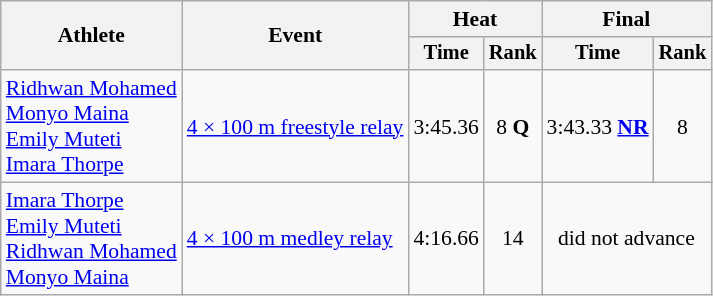<table class=wikitable style=font-size:90%>
<tr>
<th rowspan=2>Athlete</th>
<th rowspan=2>Event</th>
<th colspan=2>Heat</th>
<th colspan=2>Final</th>
</tr>
<tr style=font-size:95%>
<th>Time</th>
<th>Rank</th>
<th>Time</th>
<th>Rank</th>
</tr>
<tr align=center>
<td align=left><a href='#'>Ridhwan Mohamed</a><br><a href='#'>Monyo Maina</a><br><a href='#'>Emily Muteti</a><br><a href='#'>Imara Thorpe</a></td>
<td align=left><a href='#'>4 × 100 m freestyle relay</a></td>
<td>3:45.36</td>
<td>8 <strong>Q</strong></td>
<td>3:43.33 <strong><a href='#'>NR</a></strong></td>
<td>8</td>
</tr>
<tr align=center>
<td align=left><a href='#'>Imara Thorpe</a><br><a href='#'>Emily Muteti</a><br><a href='#'>Ridhwan Mohamed</a><br><a href='#'>Monyo Maina</a></td>
<td align=left><a href='#'>4 × 100 m medley relay</a></td>
<td>4:16.66</td>
<td>14</td>
<td colspan="2">did not advance</td>
</tr>
</table>
